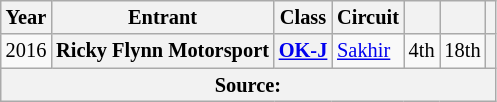<table class="wikitable" style="text-align:center; font-size:85%">
<tr>
<th>Year</th>
<th>Entrant</th>
<th>Class</th>
<th>Circuit</th>
<th></th>
<th></th>
<th></th>
</tr>
<tr>
<td>2016</td>
<th nowrap>Ricky Flynn Motorsport</th>
<th><a href='#'>OK-J</a></th>
<td align=left> <a href='#'>Sakhir</a></td>
<td>4th</td>
<td>18th</td>
<th></th>
</tr>
<tr>
<th colspan="100">Source:</th>
</tr>
</table>
